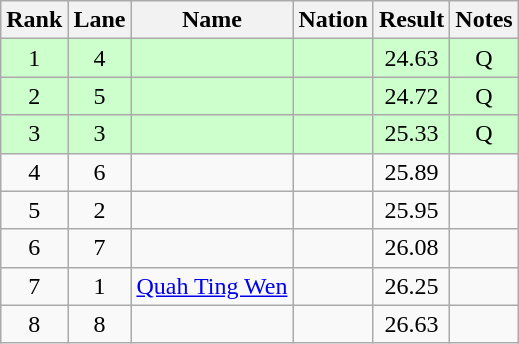<table class="wikitable" style="text-align:center">
<tr>
<th>Rank</th>
<th>Lane</th>
<th>Name</th>
<th>Nation</th>
<th>Result</th>
<th>Notes</th>
</tr>
<tr bgcolor=ccffcc>
<td>1</td>
<td>4</td>
<td align="left"></td>
<td align="left"></td>
<td>24.63</td>
<td>Q</td>
</tr>
<tr bgcolor=ccffcc>
<td>2</td>
<td>5</td>
<td align="left"></td>
<td align="left"></td>
<td>24.72</td>
<td>Q</td>
</tr>
<tr bgcolor=ccffcc>
<td>3</td>
<td>3</td>
<td align="left"></td>
<td align="left"></td>
<td>25.33</td>
<td>Q</td>
</tr>
<tr>
<td>4</td>
<td>6</td>
<td align="left"></td>
<td align="left"></td>
<td>25.89</td>
<td></td>
</tr>
<tr>
<td>5</td>
<td>2</td>
<td align="left"></td>
<td align="left"></td>
<td>25.95</td>
<td></td>
</tr>
<tr>
<td>6</td>
<td>7</td>
<td align="left"></td>
<td align="left"></td>
<td>26.08</td>
<td></td>
</tr>
<tr>
<td>7</td>
<td>1</td>
<td align="left"><a href='#'>Quah Ting Wen</a></td>
<td align="left"></td>
<td>26.25</td>
<td></td>
</tr>
<tr>
<td>8</td>
<td>8</td>
<td align="left"></td>
<td align="left"></td>
<td>26.63</td>
<td></td>
</tr>
</table>
